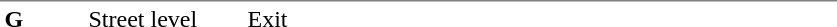<table table border=0 cellspacing=0 cellpadding=3>
<tr>
<td style="border-top:solid 1px gray;" width=50 valign=top><strong>G</strong></td>
<td style="border-top:solid 1px gray;" width=100 valign=top>Street level</td>
<td style="border-top:solid 1px gray;" width=390 valign=top>Exit</td>
</tr>
</table>
